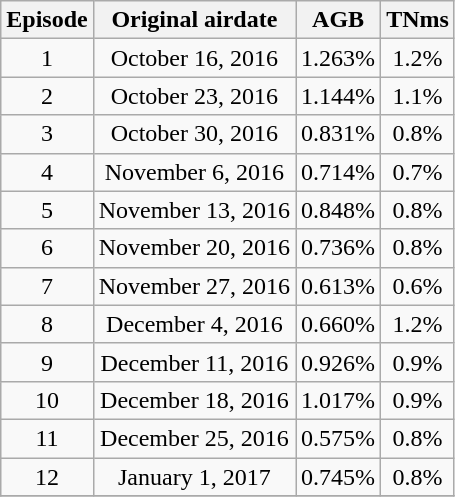<table class="wikitable" style="text-align:center;">
<tr>
<th>Episode</th>
<th>Original airdate</th>
<th>AGB</th>
<th>TNms</th>
</tr>
<tr>
<td>1</td>
<td>October 16, 2016</td>
<td><span> 1.263% </span></td>
<td><span> 1.2% </span></td>
</tr>
<tr>
<td>2</td>
<td>October 23, 2016</td>
<td>1.144%</td>
<td>1.1%</td>
</tr>
<tr>
<td>3</td>
<td>October 30, 2016</td>
<td>0.831%</td>
<td>0.8%</td>
</tr>
<tr>
<td>4</td>
<td>November 6, 2016</td>
<td>0.714%</td>
<td>0.7%</td>
</tr>
<tr>
<td>5</td>
<td>November 13, 2016</td>
<td>0.848%</td>
<td>0.8%</td>
</tr>
<tr>
<td>6</td>
<td>November 20, 2016</td>
<td>0.736%</td>
<td>0.8%</td>
</tr>
<tr>
<td>7</td>
<td>November 27, 2016</td>
<td>0.613%</td>
<td><span> 0.6% </span></td>
</tr>
<tr>
<td>8</td>
<td>December 4, 2016</td>
<td>0.660%</td>
<td>1.2%</td>
</tr>
<tr>
<td>9</td>
<td>December 11, 2016</td>
<td>0.926%</td>
<td>0.9%</td>
</tr>
<tr>
<td>10</td>
<td>December 18, 2016</td>
<td>1.017%</td>
<td>0.9%</td>
</tr>
<tr>
<td>11</td>
<td>December 25, 2016</td>
<td><span> 0.575% </span></td>
<td>0.8%</td>
</tr>
<tr>
<td>12</td>
<td>January 1, 2017</td>
<td>0.745%</td>
<td>0.8%</td>
</tr>
<tr>
</tr>
</table>
